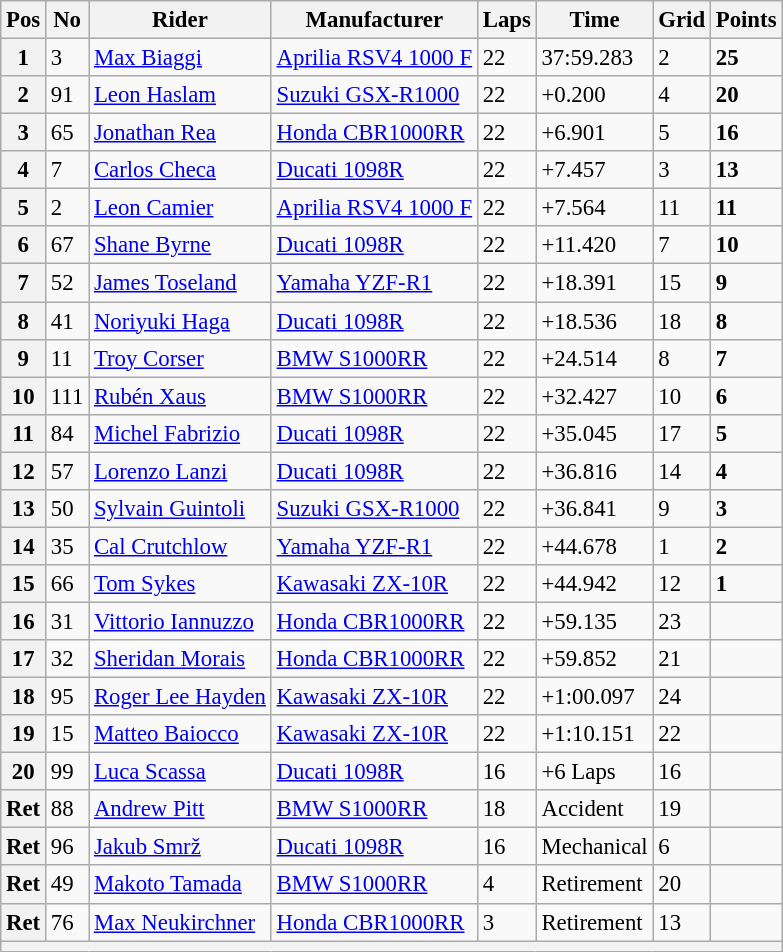<table class="wikitable" style="font-size: 95%;">
<tr>
<th>Pos</th>
<th>No</th>
<th>Rider</th>
<th>Manufacturer</th>
<th>Laps</th>
<th>Time</th>
<th>Grid</th>
<th>Points</th>
</tr>
<tr>
<th>1</th>
<td>3</td>
<td> <a href='#'>Max Biaggi</a></td>
<td><a href='#'>Aprilia RSV4 1000 F</a></td>
<td>22</td>
<td>37:59.283</td>
<td>2</td>
<td><strong>25</strong></td>
</tr>
<tr>
<th>2</th>
<td>91</td>
<td> <a href='#'>Leon Haslam</a></td>
<td><a href='#'>Suzuki GSX-R1000</a></td>
<td>22</td>
<td>+0.200</td>
<td>4</td>
<td><strong>20</strong></td>
</tr>
<tr>
<th>3</th>
<td>65</td>
<td> <a href='#'>Jonathan Rea</a></td>
<td><a href='#'>Honda CBR1000RR</a></td>
<td>22</td>
<td>+6.901</td>
<td>5</td>
<td><strong>16</strong></td>
</tr>
<tr>
<th>4</th>
<td>7</td>
<td> <a href='#'>Carlos Checa</a></td>
<td><a href='#'>Ducati 1098R</a></td>
<td>22</td>
<td>+7.457</td>
<td>3</td>
<td><strong>13</strong></td>
</tr>
<tr>
<th>5</th>
<td>2</td>
<td> <a href='#'>Leon Camier</a></td>
<td><a href='#'>Aprilia RSV4 1000 F</a></td>
<td>22</td>
<td>+7.564</td>
<td>11</td>
<td><strong>11</strong></td>
</tr>
<tr>
<th>6</th>
<td>67</td>
<td> <a href='#'>Shane Byrne</a></td>
<td><a href='#'>Ducati 1098R</a></td>
<td>22</td>
<td>+11.420</td>
<td>7</td>
<td><strong>10</strong></td>
</tr>
<tr>
<th>7</th>
<td>52</td>
<td> <a href='#'>James Toseland</a></td>
<td><a href='#'>Yamaha YZF-R1</a></td>
<td>22</td>
<td>+18.391</td>
<td>15</td>
<td><strong>9</strong></td>
</tr>
<tr>
<th>8</th>
<td>41</td>
<td> <a href='#'>Noriyuki Haga</a></td>
<td><a href='#'>Ducati 1098R</a></td>
<td>22</td>
<td>+18.536</td>
<td>18</td>
<td><strong>8</strong></td>
</tr>
<tr>
<th>9</th>
<td>11</td>
<td> <a href='#'>Troy Corser</a></td>
<td><a href='#'>BMW S1000RR</a></td>
<td>22</td>
<td>+24.514</td>
<td>8</td>
<td><strong>7</strong></td>
</tr>
<tr>
<th>10</th>
<td>111</td>
<td> <a href='#'>Rubén Xaus</a></td>
<td><a href='#'>BMW S1000RR</a></td>
<td>22</td>
<td>+32.427</td>
<td>10</td>
<td><strong>6</strong></td>
</tr>
<tr>
<th>11</th>
<td>84</td>
<td> <a href='#'>Michel Fabrizio</a></td>
<td><a href='#'>Ducati 1098R</a></td>
<td>22</td>
<td>+35.045</td>
<td>17</td>
<td><strong>5</strong></td>
</tr>
<tr>
<th>12</th>
<td>57</td>
<td> <a href='#'>Lorenzo Lanzi</a></td>
<td><a href='#'>Ducati 1098R</a></td>
<td>22</td>
<td>+36.816</td>
<td>14</td>
<td><strong>4</strong></td>
</tr>
<tr>
<th>13</th>
<td>50</td>
<td> <a href='#'>Sylvain Guintoli</a></td>
<td><a href='#'>Suzuki GSX-R1000</a></td>
<td>22</td>
<td>+36.841</td>
<td>9</td>
<td><strong>3</strong></td>
</tr>
<tr>
<th>14</th>
<td>35</td>
<td> <a href='#'>Cal Crutchlow</a></td>
<td><a href='#'>Yamaha YZF-R1</a></td>
<td>22</td>
<td>+44.678</td>
<td>1</td>
<td><strong>2</strong></td>
</tr>
<tr>
<th>15</th>
<td>66</td>
<td> <a href='#'>Tom Sykes</a></td>
<td><a href='#'>Kawasaki ZX-10R</a></td>
<td>22</td>
<td>+44.942</td>
<td>12</td>
<td><strong>1</strong></td>
</tr>
<tr>
<th>16</th>
<td>31</td>
<td> <a href='#'>Vittorio Iannuzzo</a></td>
<td><a href='#'>Honda CBR1000RR</a></td>
<td>22</td>
<td>+59.135</td>
<td>23</td>
<td></td>
</tr>
<tr>
<th>17</th>
<td>32</td>
<td> <a href='#'>Sheridan Morais</a></td>
<td><a href='#'>Honda CBR1000RR</a></td>
<td>22</td>
<td>+59.852</td>
<td>21</td>
<td></td>
</tr>
<tr>
<th>18</th>
<td>95</td>
<td> <a href='#'>Roger Lee Hayden</a></td>
<td><a href='#'>Kawasaki ZX-10R</a></td>
<td>22</td>
<td>+1:00.097</td>
<td>24</td>
<td></td>
</tr>
<tr>
<th>19</th>
<td>15</td>
<td> <a href='#'>Matteo Baiocco</a></td>
<td><a href='#'>Kawasaki ZX-10R</a></td>
<td>22</td>
<td>+1:10.151</td>
<td>22</td>
<td></td>
</tr>
<tr>
<th>20</th>
<td>99</td>
<td> <a href='#'>Luca Scassa</a></td>
<td><a href='#'>Ducati 1098R</a></td>
<td>16</td>
<td>+6 Laps</td>
<td>16</td>
<td></td>
</tr>
<tr>
<th>Ret</th>
<td>88</td>
<td> <a href='#'>Andrew Pitt</a></td>
<td><a href='#'>BMW S1000RR</a></td>
<td>18</td>
<td>Accident</td>
<td>19</td>
<td></td>
</tr>
<tr>
<th>Ret</th>
<td>96</td>
<td> <a href='#'>Jakub Smrž</a></td>
<td><a href='#'>Ducati 1098R</a></td>
<td>16</td>
<td>Mechanical</td>
<td>6</td>
<td></td>
</tr>
<tr>
<th>Ret</th>
<td>49</td>
<td> <a href='#'>Makoto Tamada</a></td>
<td><a href='#'>BMW S1000RR</a></td>
<td>4</td>
<td>Retirement</td>
<td>20</td>
<td></td>
</tr>
<tr>
<th>Ret</th>
<td>76</td>
<td> <a href='#'>Max Neukirchner</a></td>
<td><a href='#'>Honda CBR1000RR</a></td>
<td>3</td>
<td>Retirement</td>
<td>13</td>
<td></td>
</tr>
<tr>
<th colspan=8></th>
</tr>
</table>
